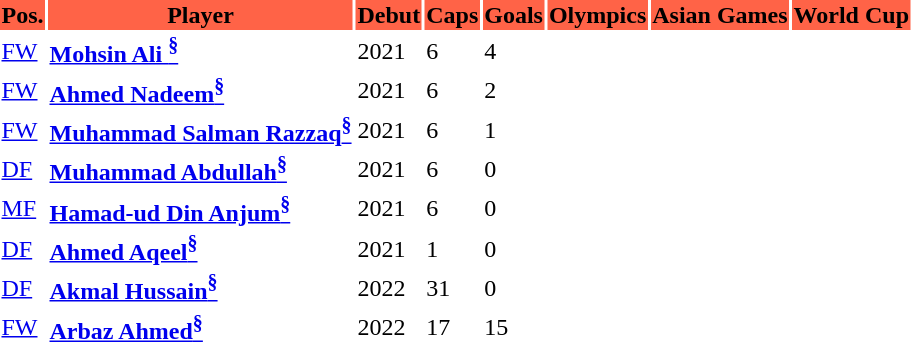<table class="sortable toccolours">
<tr>
<th style="background:#FF6347;">Pos.</th>
<th style="background:#FF6347;">Player</th>
<th style="background:#FF6347;">Debut</th>
<th style="background:#FF6347;">Caps</th>
<th style="background:#FF6347;">Goals</th>
<th style="background:#FF6347;">Olympics</th>
<th style="background:#FF6347;">Asian Games</th>
<th style="background:#FF6347;">World Cup</th>
</tr>
<tr>
<td><a href='#'>FW</a></td>
<td><a href='#'><strong>Mohsin Ali <sup>§</sup></strong></a></td>
<td>2021</td>
<td>6</td>
<td>4</td>
<td></td>
<td></td>
<td></td>
</tr>
<tr>
<td><a href='#'>FW</a></td>
<td><a href='#'><strong>Ahmed Nadeem<sup>§</sup></strong></a></td>
<td>2021</td>
<td>6</td>
<td>2</td>
<td></td>
<td></td>
<td></td>
</tr>
<tr>
<td><a href='#'>FW</a></td>
<td><a href='#'><strong>Muhammad Salman Razzaq<sup>§</sup></strong></a></td>
<td>2021</td>
<td>6</td>
<td>1</td>
<td></td>
<td></td>
<td></td>
</tr>
<tr>
<td><a href='#'>DF</a></td>
<td><a href='#'><strong>Muhammad Abdullah<sup>§</sup></strong></a></td>
<td>2021</td>
<td>6</td>
<td>0</td>
<td></td>
<td></td>
<td></td>
</tr>
<tr>
<td><a href='#'>MF</a></td>
<td><a href='#'><strong>Hamad-ud Din Anjum<sup>§</sup></strong></a></td>
<td>2021</td>
<td>6</td>
<td>0</td>
<td></td>
<td></td>
<td></td>
</tr>
<tr>
<td><a href='#'>DF</a></td>
<td><a href='#'><strong>Ahmed Aqeel<sup>§</sup></strong></a></td>
<td>2021</td>
<td>1</td>
<td>0</td>
<td></td>
<td></td>
<td></td>
</tr>
<tr>
<td><a href='#'>DF</a></td>
<td><a href='#'><strong>Akmal Hussain<sup>§</sup></strong></a></td>
<td>2022</td>
<td>31</td>
<td>0</td>
<td></td>
<td></td>
</tr>
<tr>
<td><a href='#'>FW</a></td>
<td><a href='#'><strong>Arbaz Ahmed<sup>§</sup></strong></a></td>
<td>2022</td>
<td>17</td>
<td>15</td>
<td></td>
</tr>
</table>
